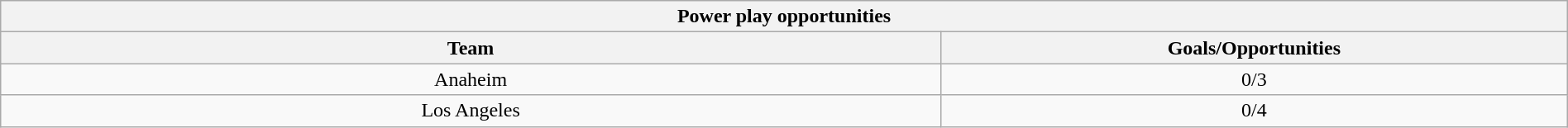<table class="wikitable" style="width:100%;text-align: center;">
<tr>
<th colspan=2>Power play opportunities</th>
</tr>
<tr>
<th style="width:60%;">Team</th>
<th style="width:40%;">Goals/Opportunities</th>
</tr>
<tr>
<td>Anaheim</td>
<td>0/3</td>
</tr>
<tr>
<td>Los Angeles</td>
<td>0/4</td>
</tr>
</table>
